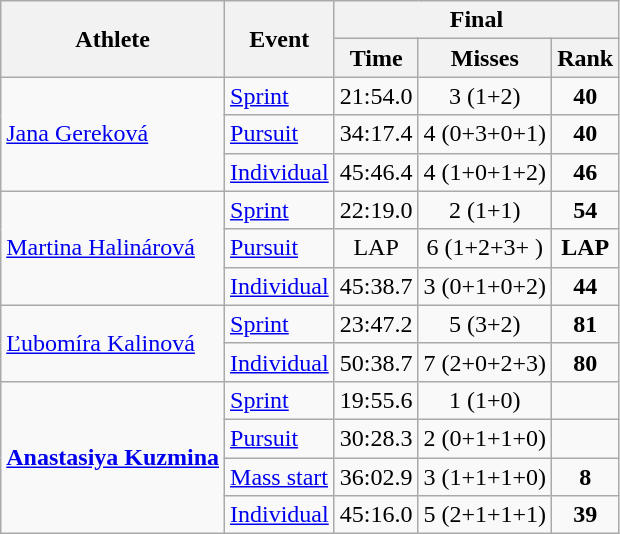<table class="wikitable">
<tr>
<th rowspan="2">Athlete</th>
<th rowspan="2">Event</th>
<th colspan="3">Final</th>
</tr>
<tr>
<th>Time</th>
<th>Misses</th>
<th>Rank</th>
</tr>
<tr>
<td rowspan=3><a href='#'>Jana Gereková</a></td>
<td><a href='#'>Sprint</a></td>
<td align="center">21:54.0</td>
<td align="center">3 (1+2)</td>
<td align="center"><strong>40</strong></td>
</tr>
<tr>
<td><a href='#'>Pursuit</a></td>
<td align="center">34:17.4</td>
<td align="center">4 (0+3+0+1)</td>
<td align="center"><strong>40</strong></td>
</tr>
<tr>
<td><a href='#'>Individual</a></td>
<td align="center">45:46.4</td>
<td align="center">4 (1+0+1+2)</td>
<td align="center"><strong>46</strong></td>
</tr>
<tr>
<td rowspan=3><a href='#'>Martina Halinárová</a></td>
<td><a href='#'>Sprint</a></td>
<td align="center">22:19.0</td>
<td align="center">2 (1+1)</td>
<td align="center"><strong>54</strong></td>
</tr>
<tr>
<td><a href='#'>Pursuit</a></td>
<td align="center">LAP</td>
<td align="center">6 (1+2+3+ )</td>
<td align="center"><strong>LAP</strong></td>
</tr>
<tr>
<td><a href='#'>Individual</a></td>
<td align="center">45:38.7</td>
<td align="center">3 (0+1+0+2)</td>
<td align="center"><strong>44</strong></td>
</tr>
<tr>
<td rowspan=2><a href='#'>Ľubomíra Kalinová</a></td>
<td><a href='#'>Sprint</a></td>
<td align="center">23:47.2</td>
<td align="center">5 (3+2)</td>
<td align="center"><strong>81</strong></td>
</tr>
<tr>
<td><a href='#'>Individual</a></td>
<td align="center">50:38.7</td>
<td align="center">7 (2+0+2+3)</td>
<td align="center"><strong>80</strong></td>
</tr>
<tr>
<td rowspan=4><strong><a href='#'>Anastasiya Kuzmina</a></strong></td>
<td><a href='#'>Sprint</a></td>
<td align="center">19:55.6</td>
<td align="center">1 (1+0)</td>
<td align="center"></td>
</tr>
<tr>
<td><a href='#'>Pursuit</a></td>
<td align="center">30:28.3</td>
<td align="center">2 (0+1+1+0)</td>
<td align="center"></td>
</tr>
<tr>
<td><a href='#'>Mass start</a></td>
<td align="center">36:02.9</td>
<td align="center">3 (1+1+1+0)</td>
<td align="center"><strong>8</strong></td>
</tr>
<tr>
<td><a href='#'>Individual</a></td>
<td align="center">45:16.0</td>
<td align="center">5 (2+1+1+1)</td>
<td align="center"><strong>39</strong></td>
</tr>
</table>
